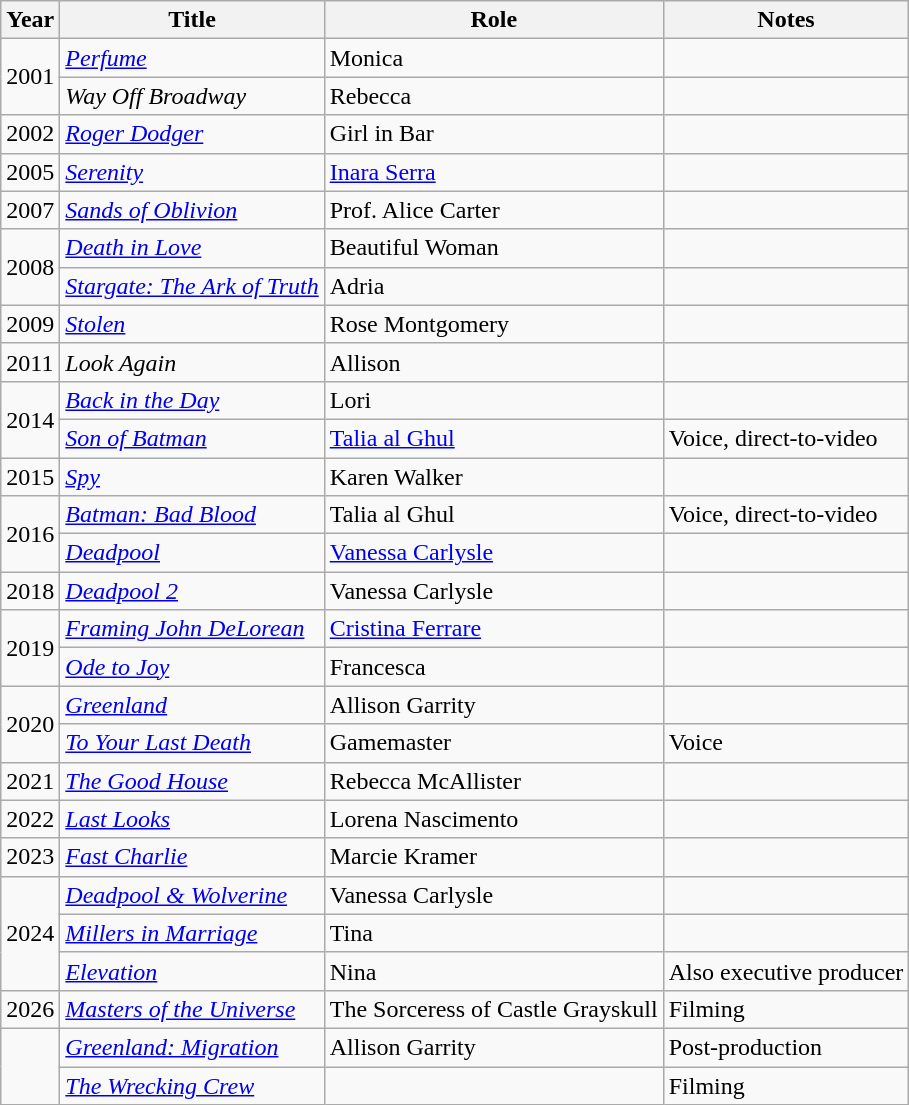<table class="wikitable">
<tr>
<th>Year</th>
<th>Title</th>
<th>Role</th>
<th>Notes</th>
</tr>
<tr>
<td rowspan="2">2001</td>
<td><em><a href='#'>Perfume</a></em></td>
<td>Monica</td>
<td></td>
</tr>
<tr>
<td><em>Way Off Broadway</em></td>
<td>Rebecca</td>
<td></td>
</tr>
<tr>
<td>2002</td>
<td><em><a href='#'>Roger Dodger</a></em></td>
<td>Girl in Bar</td>
<td></td>
</tr>
<tr>
<td>2005</td>
<td><em><a href='#'>Serenity</a></em></td>
<td><a href='#'>Inara Serra</a></td>
<td></td>
</tr>
<tr>
<td>2007</td>
<td><em><a href='#'>Sands of Oblivion</a></em></td>
<td>Prof. Alice Carter</td>
<td></td>
</tr>
<tr>
<td rowspan="2">2008</td>
<td><em><a href='#'>Death in Love</a></em></td>
<td>Beautiful Woman</td>
<td></td>
</tr>
<tr>
<td><em><a href='#'>Stargate: The Ark of Truth</a></em></td>
<td>Adria</td>
<td></td>
</tr>
<tr>
<td>2009</td>
<td><em><a href='#'>Stolen</a></em></td>
<td>Rose Montgomery</td>
<td></td>
</tr>
<tr>
<td>2011</td>
<td><em>Look Again</em></td>
<td>Allison</td>
<td></td>
</tr>
<tr>
<td rowspan="2">2014</td>
<td><em><a href='#'>Back in the Day</a></em></td>
<td>Lori</td>
<td></td>
</tr>
<tr>
<td><em><a href='#'>Son of Batman</a></em></td>
<td><a href='#'>Talia al Ghul</a></td>
<td>Voice, direct-to-video</td>
</tr>
<tr>
<td>2015</td>
<td><em><a href='#'>Spy</a></em></td>
<td>Karen Walker</td>
<td></td>
</tr>
<tr>
<td rowspan="2">2016</td>
<td><em><a href='#'>Batman: Bad Blood</a></em></td>
<td>Talia al Ghul</td>
<td>Voice, direct-to-video</td>
</tr>
<tr>
<td><em><a href='#'>Deadpool</a></em></td>
<td><a href='#'>Vanessa Carlysle</a></td>
<td></td>
</tr>
<tr>
<td>2018</td>
<td><em><a href='#'>Deadpool 2</a></em></td>
<td>Vanessa Carlysle</td>
<td></td>
</tr>
<tr>
<td rowspan="2">2019</td>
<td><em><a href='#'>Framing John DeLorean</a></em></td>
<td><a href='#'>Cristina Ferrare</a></td>
<td></td>
</tr>
<tr>
<td><em><a href='#'>Ode to Joy</a></em></td>
<td>Francesca</td>
<td></td>
</tr>
<tr>
<td rowspan="2">2020</td>
<td><em><a href='#'>Greenland</a></em></td>
<td>Allison Garrity</td>
<td></td>
</tr>
<tr>
<td><em><a href='#'>To Your Last Death</a></em></td>
<td>Gamemaster</td>
<td>Voice</td>
</tr>
<tr>
<td>2021</td>
<td><em><a href='#'>The Good House</a></em></td>
<td>Rebecca McAllister</td>
<td></td>
</tr>
<tr>
<td>2022</td>
<td><em><a href='#'>Last Looks</a></em></td>
<td>Lorena Nascimento</td>
<td></td>
</tr>
<tr>
<td>2023</td>
<td><em><a href='#'>Fast Charlie</a></em></td>
<td>Marcie Kramer</td>
<td></td>
</tr>
<tr>
<td rowspan="3">2024</td>
<td><em><a href='#'>Deadpool & Wolverine</a></em></td>
<td>Vanessa Carlysle</td>
<td></td>
</tr>
<tr>
<td><em><a href='#'>Millers in Marriage</a></em></td>
<td>Tina</td>
<td></td>
</tr>
<tr>
<td><em><a href='#'>Elevation</a></em></td>
<td>Nina</td>
<td>Also executive producer</td>
</tr>
<tr>
<td>2026</td>
<td><em><a href='#'>Masters of the Universe</a></em></td>
<td>The Sorceress of Castle Grayskull</td>
<td>Filming</td>
</tr>
<tr>
<td rowspan="2"></td>
<td><em><a href='#'>Greenland: Migration</a></em></td>
<td>Allison Garrity</td>
<td>Post-production</td>
</tr>
<tr>
<td><em><a href='#'>The Wrecking Crew</a></em></td>
<td></td>
<td>Filming</td>
</tr>
</table>
